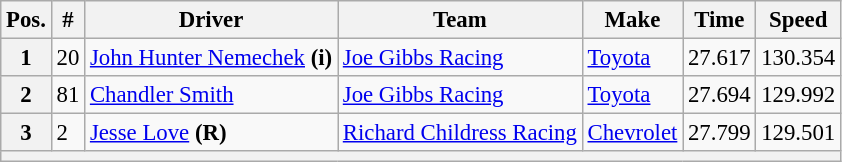<table class="wikitable" style="font-size:95%">
<tr>
<th>Pos.</th>
<th>#</th>
<th>Driver</th>
<th>Team</th>
<th>Make</th>
<th>Time</th>
<th>Speed</th>
</tr>
<tr>
<th>1</th>
<td>20</td>
<td><a href='#'>John Hunter Nemechek</a> <strong>(i)</strong></td>
<td><a href='#'>Joe Gibbs Racing</a></td>
<td><a href='#'>Toyota</a></td>
<td>27.617</td>
<td>130.354</td>
</tr>
<tr>
<th>2</th>
<td>81</td>
<td><a href='#'>Chandler Smith</a></td>
<td><a href='#'>Joe Gibbs Racing</a></td>
<td><a href='#'>Toyota</a></td>
<td>27.694</td>
<td>129.992</td>
</tr>
<tr>
<th>3</th>
<td>2</td>
<td><a href='#'>Jesse Love</a> <strong>(R)</strong></td>
<td><a href='#'>Richard Childress Racing</a></td>
<td><a href='#'>Chevrolet</a></td>
<td>27.799</td>
<td>129.501</td>
</tr>
<tr>
<th colspan="7"></th>
</tr>
</table>
